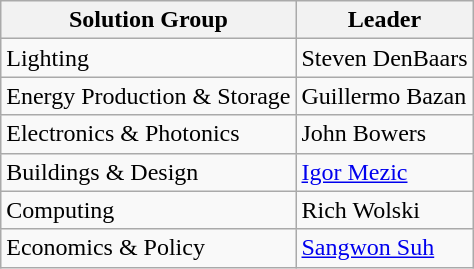<table class="wikitable">
<tr>
<th>Solution Group</th>
<th>Leader</th>
</tr>
<tr>
<td>Lighting</td>
<td>Steven DenBaars</td>
</tr>
<tr>
<td>Energy Production & Storage</td>
<td>Guillermo Bazan</td>
</tr>
<tr>
<td>Electronics & Photonics</td>
<td>John Bowers</td>
</tr>
<tr>
<td>Buildings & Design</td>
<td><a href='#'>Igor Mezic</a></td>
</tr>
<tr>
<td>Computing</td>
<td>Rich Wolski </td>
</tr>
<tr>
<td>Economics & Policy</td>
<td><a href='#'>Sangwon Suh</a></td>
</tr>
</table>
